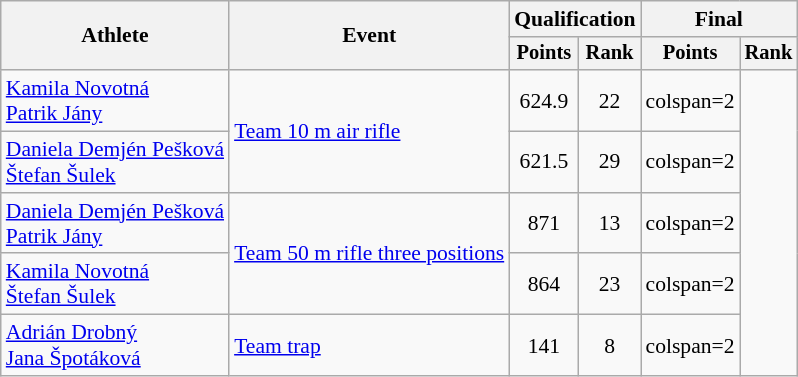<table class="wikitable" style="font-size:90%">
<tr>
<th rowspan="2">Athlete</th>
<th rowspan="2">Event</th>
<th colspan=2>Qualification</th>
<th colspan=2>Final</th>
</tr>
<tr style="font-size:95%">
<th>Points</th>
<th>Rank</th>
<th>Points</th>
<th>Rank</th>
</tr>
<tr align=center>
<td align=left><a href='#'>Kamila Novotná</a><br><a href='#'>Patrik Jány</a></td>
<td align=left rowspan=2><a href='#'>Team 10 m air rifle</a></td>
<td>624.9</td>
<td>22</td>
<td>colspan=2 </td>
</tr>
<tr align=center>
<td align=left><a href='#'>Daniela Demjén Pešková</a><br><a href='#'>Štefan Šulek</a></td>
<td>621.5</td>
<td>29</td>
<td>colspan=2 </td>
</tr>
<tr align=center>
<td align=left><a href='#'>Daniela Demjén Pešková</a><br><a href='#'>Patrik Jány</a></td>
<td align=left rowspan=2><a href='#'>Team 50 m rifle three positions</a></td>
<td>871</td>
<td>13</td>
<td>colspan=2 </td>
</tr>
<tr align=center>
<td align=left><a href='#'>Kamila Novotná</a><br><a href='#'>Štefan Šulek</a></td>
<td>864</td>
<td>23</td>
<td>colspan=2 </td>
</tr>
<tr align=center>
<td align=left><a href='#'>Adrián Drobný</a><br><a href='#'>Jana Špotáková</a></td>
<td align=left><a href='#'>Team trap</a></td>
<td>141</td>
<td>8</td>
<td>colspan=2 </td>
</tr>
</table>
